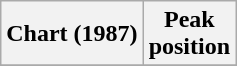<table class="wikitable sortable plainrowheaders">
<tr>
<th>Chart (1987)</th>
<th>Peak<br>position</th>
</tr>
<tr>
</tr>
</table>
